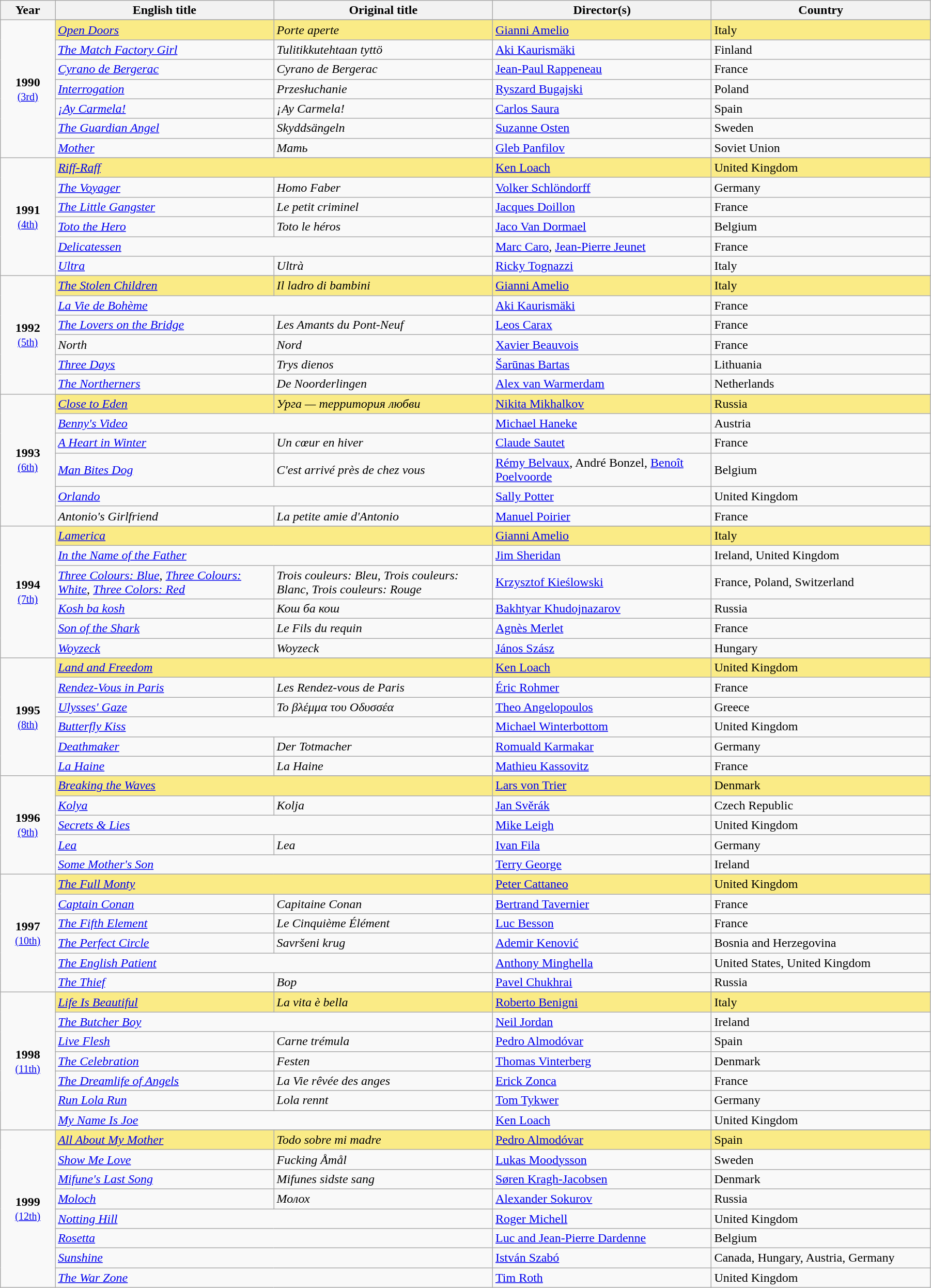<table class="sortable wikitable" width="95%">
<tr>
<th width="5%">Year</th>
<th width="20%">English title</th>
<th width="20%">Original title</th>
<th width="20%">Director(s)</th>
<th width="20%">Country</th>
</tr>
<tr>
<td rowspan="8" align="center"><strong>1990</strong><br><small><a href='#'>(3rd)</a></small></td>
</tr>
<tr style="background:#FAEB86">
<td><em><a href='#'>Open Doors</a></em></td>
<td><em>Porte aperte</em></td>
<td><a href='#'>Gianni Amelio</a></td>
<td>Italy</td>
</tr>
<tr>
<td><em><a href='#'>The Match Factory Girl</a></em></td>
<td><em>Tulitikkutehtaan tyttö</em></td>
<td><a href='#'>Aki Kaurismäki</a></td>
<td>Finland</td>
</tr>
<tr>
<td><em><a href='#'>Cyrano de Bergerac</a></em></td>
<td><em>Cyrano de Bergerac</em></td>
<td><a href='#'>Jean-Paul Rappeneau</a></td>
<td>France</td>
</tr>
<tr>
<td><em><a href='#'>Interrogation</a></em></td>
<td><em>Przesłuchanie</em></td>
<td><a href='#'>Ryszard Bugajski</a></td>
<td>Poland</td>
</tr>
<tr>
<td><em><a href='#'>¡Ay Carmela!</a></em></td>
<td><em>¡Ay Carmela!</em></td>
<td><a href='#'>Carlos Saura</a></td>
<td>Spain</td>
</tr>
<tr>
<td><em><a href='#'>The Guardian Angel</a></em></td>
<td><em>Skyddsängeln</em></td>
<td><a href='#'>Suzanne Osten</a></td>
<td>Sweden</td>
</tr>
<tr>
<td><em><a href='#'>Mother</a></em></td>
<td><em>Мать</em></td>
<td><a href='#'>Gleb Panfilov</a></td>
<td>Soviet Union</td>
</tr>
<tr>
<td rowspan="7" align="center"><strong>1991</strong><br><small><a href='#'>(4th)</a></small></td>
</tr>
<tr style="background:#FAEB86">
<td colspan=2><em><a href='#'>Riff-Raff</a></em></td>
<td><a href='#'>Ken Loach</a></td>
<td>United Kingdom</td>
</tr>
<tr>
<td><em><a href='#'>The Voyager</a></em></td>
<td><em>Homo Faber</em></td>
<td><a href='#'>Volker Schlöndorff</a></td>
<td>Germany</td>
</tr>
<tr>
<td><em><a href='#'>The Little Gangster</a></em></td>
<td><em>Le petit criminel</em></td>
<td><a href='#'>Jacques Doillon</a></td>
<td>France</td>
</tr>
<tr>
<td><em><a href='#'>Toto the Hero</a></em></td>
<td><em>Toto le héros</em></td>
<td><a href='#'>Jaco Van Dormael</a></td>
<td>Belgium</td>
</tr>
<tr>
<td colspan=2><em><a href='#'>Delicatessen</a></em></td>
<td><a href='#'>Marc Caro</a>, <a href='#'>Jean-Pierre Jeunet</a></td>
<td>France</td>
</tr>
<tr>
<td><em><a href='#'>Ultra</a></em></td>
<td><em>Ultrà</em></td>
<td><a href='#'>Ricky Tognazzi</a></td>
<td>Italy</td>
</tr>
<tr>
<td rowspan="7" align="center"><strong>1992</strong><br><small><a href='#'>(5th)</a></small></td>
</tr>
<tr style="background:#FAEB86">
<td><em><a href='#'>The Stolen Children</a></em></td>
<td><em>Il ladro di bambini</em></td>
<td><a href='#'>Gianni Amelio</a></td>
<td>Italy</td>
</tr>
<tr>
<td colspan=2><em><a href='#'>La Vie de Bohème</a></em></td>
<td><a href='#'>Aki Kaurismäki</a></td>
<td>France</td>
</tr>
<tr>
<td><em><a href='#'>The Lovers on the Bridge</a></em></td>
<td><em>Les Amants du Pont-Neuf</em></td>
<td><a href='#'>Leos Carax</a></td>
<td>France</td>
</tr>
<tr>
<td><em>North</em></td>
<td><em>Nord</em></td>
<td><a href='#'>Xavier Beauvois</a></td>
<td>France</td>
</tr>
<tr>
<td><em><a href='#'>Three Days</a></em></td>
<td><em>Trys dienos</em></td>
<td><a href='#'>Šarūnas Bartas</a></td>
<td>Lithuania</td>
</tr>
<tr>
<td><em><a href='#'>The Northerners</a></em></td>
<td><em>De Noorderlingen</em></td>
<td><a href='#'>Alex van Warmerdam</a></td>
<td>Netherlands</td>
</tr>
<tr>
<td rowspan="7" align="center"><strong>1993</strong><br><small><a href='#'>(6th)</a></small></td>
</tr>
<tr style="background:#FAEB86">
<td><em><a href='#'>Close to Eden</a></em></td>
<td><em>Урга — территория любви</em></td>
<td><a href='#'>Nikita Mikhalkov</a></td>
<td>Russia</td>
</tr>
<tr>
<td colspan=2><em><a href='#'>Benny's Video</a></em></td>
<td><a href='#'>Michael Haneke</a></td>
<td>Austria</td>
</tr>
<tr>
<td><em><a href='#'>A Heart in Winter</a></em></td>
<td><em>Un cœur en hiver</em></td>
<td><a href='#'>Claude Sautet</a></td>
<td>France</td>
</tr>
<tr>
<td><em><a href='#'>Man Bites Dog</a></em></td>
<td><em>C'est arrivé près de chez vous</em></td>
<td><a href='#'>Rémy Belvaux</a>, André Bonzel, <a href='#'>Benoît Poelvoorde</a></td>
<td>Belgium</td>
</tr>
<tr>
<td colspan=2><em><a href='#'>Orlando</a></em></td>
<td><a href='#'>Sally Potter</a></td>
<td>United Kingdom</td>
</tr>
<tr>
<td><em>Antonio's Girlfriend</em></td>
<td><em>La petite amie d'Antonio</em></td>
<td><a href='#'>Manuel Poirier</a></td>
<td>France</td>
</tr>
<tr>
<td rowspan="7" align="center"><strong>1994</strong><br><small><a href='#'>(7th)</a></small></td>
</tr>
<tr style="background:#FAEB86">
<td colspan=2><em><a href='#'>Lamerica</a></em></td>
<td><a href='#'>Gianni Amelio</a></td>
<td>Italy</td>
</tr>
<tr>
<td colspan="2"><em><a href='#'>In the Name of the Father</a></em></td>
<td><a href='#'>Jim Sheridan</a></td>
<td>Ireland, United Kingdom</td>
</tr>
<tr>
<td><em><a href='#'>Three Colours: Blue</a></em>, <em><a href='#'>Three Colours: White</a></em>, <em><a href='#'>Three Colors: Red</a></em></td>
<td><em>Trois couleurs: Bleu</em>, <em>Trois couleurs: Blanc</em>, <em>Trois couleurs: Rouge</em></td>
<td><a href='#'>Krzysztof Kieślowski</a></td>
<td>France, Poland, Switzerland</td>
</tr>
<tr>
<td><em><a href='#'>Kosh ba kosh</a></em></td>
<td><em>Кош ба кош</em></td>
<td><a href='#'>Bakhtyar Khudojnazarov</a></td>
<td>Russia</td>
</tr>
<tr>
<td><em><a href='#'>Son of the Shark</a></em></td>
<td><em>Le Fils du requin</em></td>
<td><a href='#'>Agnès Merlet</a></td>
<td>France</td>
</tr>
<tr>
<td><em><a href='#'>Woyzeck</a></em></td>
<td><em>Woyzeck</em></td>
<td><a href='#'>János Szász</a></td>
<td>Hungary</td>
</tr>
<tr>
<td rowspan="7" align="center"><strong>1995</strong><br><small><a href='#'>(8th)</a></small></td>
</tr>
<tr style="background:#FAEB86">
<td colspan=2><em><a href='#'>Land and Freedom</a></em></td>
<td><a href='#'>Ken Loach</a></td>
<td>United Kingdom</td>
</tr>
<tr>
<td><em><a href='#'>Rendez-Vous in Paris</a></em></td>
<td><em>Les Rendez-vous de Paris</em></td>
<td><a href='#'>Éric Rohmer</a></td>
<td>France</td>
</tr>
<tr>
<td><em><a href='#'>Ulysses' Gaze</a></em></td>
<td><em>Το βλέμμα του Οδυσσέα</em></td>
<td><a href='#'>Theo Angelopoulos</a></td>
<td>Greece</td>
</tr>
<tr>
<td colspan=2><em><a href='#'>Butterfly Kiss</a></em></td>
<td><a href='#'>Michael Winterbottom</a></td>
<td>United Kingdom</td>
</tr>
<tr>
<td><em><a href='#'>Deathmaker</a></em></td>
<td><em>Der Totmacher</em></td>
<td><a href='#'>Romuald Karmakar</a></td>
<td>Germany</td>
</tr>
<tr>
<td><em><a href='#'>La Haine</a></em></td>
<td><em>La Haine</em></td>
<td><a href='#'>Mathieu Kassovitz</a></td>
<td>France</td>
</tr>
<tr>
<td rowspan="6" align="center"><strong>1996</strong><br><small><a href='#'>(9th)</a></small></td>
</tr>
<tr style="background:#FAEB86">
<td colspan=2><em><a href='#'>Breaking the Waves</a></em></td>
<td><a href='#'>Lars von Trier</a></td>
<td>Denmark</td>
</tr>
<tr>
<td><em><a href='#'>Kolya</a></em></td>
<td><em>Kolja</em></td>
<td><a href='#'>Jan Svěrák</a></td>
<td>Czech Republic</td>
</tr>
<tr>
<td colspan=2><em><a href='#'>Secrets & Lies</a></em></td>
<td><a href='#'>Mike Leigh</a></td>
<td>United Kingdom</td>
</tr>
<tr>
<td><em><a href='#'>Lea</a></em></td>
<td><em>Lea</em></td>
<td><a href='#'>Ivan Fila</a></td>
<td>Germany</td>
</tr>
<tr>
<td colspan=2><em><a href='#'>Some Mother's Son</a></em></td>
<td><a href='#'>Terry George</a></td>
<td>Ireland</td>
</tr>
<tr>
<td rowspan="7" align="center"><strong>1997</strong><br><small><a href='#'>(10th)</a></small></td>
</tr>
<tr style="background:#FAEB86">
<td colspan=2><em><a href='#'>The Full Monty</a></em></td>
<td><a href='#'>Peter Cattaneo</a></td>
<td>United Kingdom</td>
</tr>
<tr>
<td><em><a href='#'>Captain Conan</a></em></td>
<td><em>Capitaine Conan</em></td>
<td><a href='#'>Bertrand Tavernier</a></td>
<td>France</td>
</tr>
<tr>
<td><em><a href='#'>The Fifth Element</a></em></td>
<td><em>Le Cinquième Élément</em></td>
<td><a href='#'>Luc Besson</a></td>
<td>France</td>
</tr>
<tr>
<td><em><a href='#'>The Perfect Circle</a></em></td>
<td><em>Savršeni krug</em></td>
<td><a href='#'>Ademir Kenović</a></td>
<td>Bosnia and Herzegovina</td>
</tr>
<tr>
<td colspan=2><em><a href='#'>The English Patient</a></em></td>
<td><a href='#'>Anthony Minghella</a></td>
<td>United States, United Kingdom</td>
</tr>
<tr>
<td><em><a href='#'>The Thief</a></em></td>
<td><em>Вор</em></td>
<td><a href='#'>Pavel Chukhrai</a></td>
<td>Russia</td>
</tr>
<tr>
<td rowspan="8" align="center"><strong>1998</strong><br><small><a href='#'>(11th)</a></small></td>
</tr>
<tr style="background:#FAEB86">
<td><em><a href='#'>Life Is Beautiful</a></em></td>
<td><em>La vita è bella</em></td>
<td><a href='#'>Roberto Benigni</a></td>
<td>Italy</td>
</tr>
<tr>
<td colspan=2><em><a href='#'>The Butcher Boy</a></em></td>
<td><a href='#'>Neil Jordan</a></td>
<td>Ireland</td>
</tr>
<tr>
<td><em><a href='#'>Live Flesh</a></em></td>
<td><em>Carne trémula</em></td>
<td><a href='#'>Pedro Almodóvar</a></td>
<td>Spain</td>
</tr>
<tr>
<td><em><a href='#'>The Celebration</a></em></td>
<td><em>Festen</em></td>
<td><a href='#'>Thomas Vinterberg</a></td>
<td>Denmark</td>
</tr>
<tr>
<td><em><a href='#'>The Dreamlife of Angels</a></em></td>
<td><em>La Vie rêvée des anges</em></td>
<td><a href='#'>Erick Zonca</a></td>
<td>France</td>
</tr>
<tr>
<td><em><a href='#'>Run Lola Run</a></em></td>
<td><em>Lola rennt</em></td>
<td><a href='#'>Tom Tykwer</a></td>
<td>Germany</td>
</tr>
<tr>
<td colspan=2><em><a href='#'>My Name Is Joe</a></em></td>
<td><a href='#'>Ken Loach</a></td>
<td>United Kingdom</td>
</tr>
<tr>
<td rowspan="9" align="center"><strong>1999</strong><br><small><a href='#'>(12th)</a></small></td>
</tr>
<tr style="background:#FAEB86">
<td><em><a href='#'>All About My Mother</a></em></td>
<td><em>Todo sobre mi madre</em></td>
<td><a href='#'>Pedro Almodóvar</a></td>
<td>Spain</td>
</tr>
<tr>
<td><em><a href='#'>Show Me Love</a></em></td>
<td><em>Fucking Åmål</em></td>
<td><a href='#'>Lukas Moodysson</a></td>
<td>Sweden</td>
</tr>
<tr>
<td><em><a href='#'>Mifune's Last Song</a></em></td>
<td><em>Mifunes sidste sang</em></td>
<td><a href='#'>Søren Kragh-Jacobsen</a></td>
<td>Denmark</td>
</tr>
<tr>
<td><em><a href='#'>Moloch</a></em></td>
<td><em>Молох</em></td>
<td><a href='#'>Alexander Sokurov</a></td>
<td>Russia</td>
</tr>
<tr>
<td colspan=2><em><a href='#'>Notting Hill</a></em></td>
<td><a href='#'>Roger Michell</a></td>
<td>United Kingdom</td>
</tr>
<tr>
<td colspan=2><em><a href='#'>Rosetta</a></em></td>
<td><a href='#'>Luc and Jean-Pierre Dardenne</a></td>
<td>Belgium</td>
</tr>
<tr>
<td colspan=2><em><a href='#'>Sunshine</a></em></td>
<td><a href='#'>István Szabó</a></td>
<td>Canada, Hungary, Austria, Germany</td>
</tr>
<tr>
<td colspan=2><em><a href='#'>The War Zone</a></em></td>
<td><a href='#'>Tim Roth</a></td>
<td>United Kingdom</td>
</tr>
</table>
